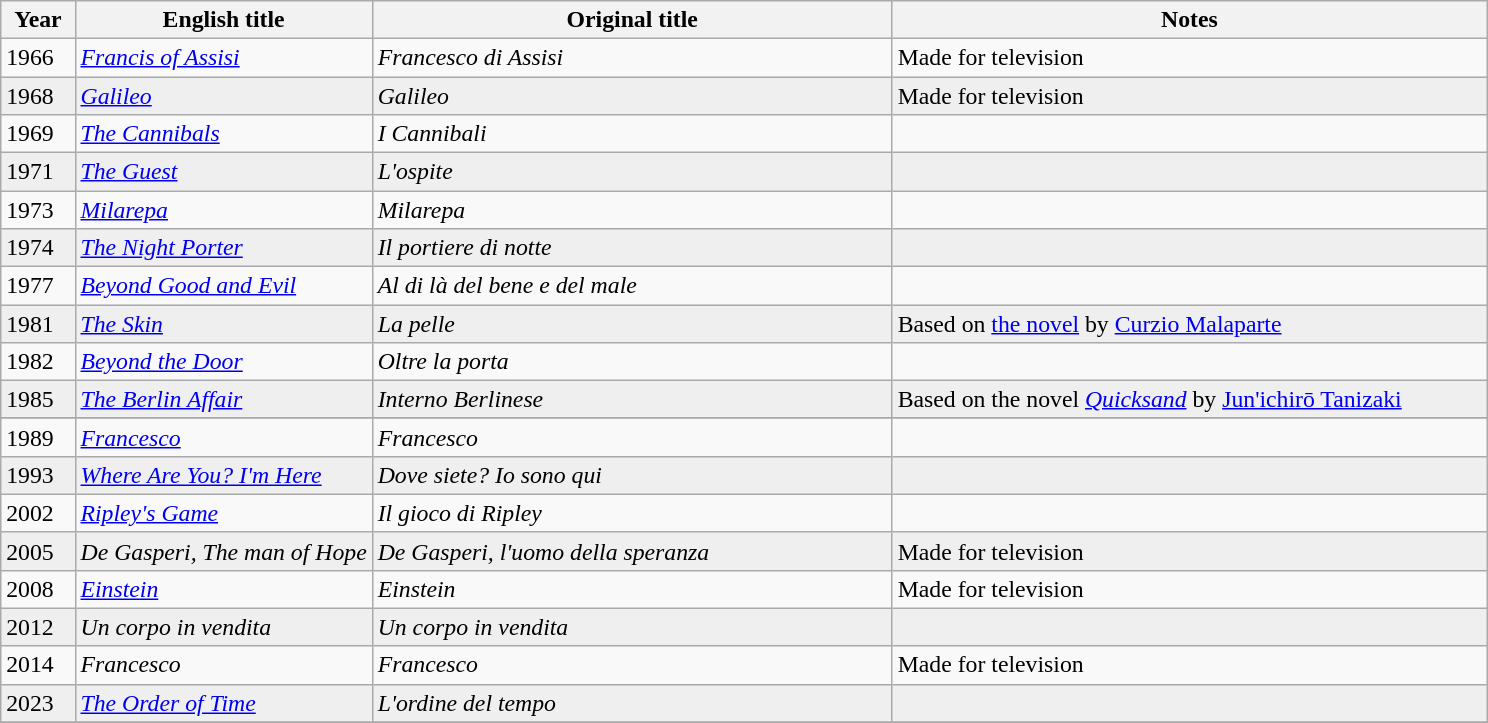<table class="wikitable" style="font-size: 99%;">
<tr>
<th width="5%">Year</th>
<th width="20%">English title</th>
<th width="35%">Original title</th>
<th width="40%">Notes</th>
</tr>
<tr>
<td>1966</td>
<td><em><a href='#'>Francis of Assisi</a></em></td>
<td><em>Francesco di Assisi</em></td>
<td>Made for television</td>
</tr>
<tr style=background:#efefef;>
<td>1968</td>
<td><em><a href='#'>Galileo</a></em></td>
<td><em>Galileo</em></td>
<td>Made for television</td>
</tr>
<tr>
<td>1969</td>
<td><em><a href='#'>The Cannibals</a></em></td>
<td><em>I Cannibali</em></td>
<td></td>
</tr>
<tr style=background:#efefef;>
<td>1971</td>
<td><em><a href='#'>The Guest</a></em></td>
<td><em>L'ospite</em></td>
<td></td>
</tr>
<tr>
<td>1973</td>
<td><em><a href='#'>Milarepa</a></em></td>
<td><em>Milarepa</em></td>
<td></td>
</tr>
<tr style=background:#efefef;>
<td>1974</td>
<td><em><a href='#'>The Night Porter</a></em></td>
<td><em>Il portiere di notte</em></td>
<td></td>
</tr>
<tr>
<td>1977</td>
<td><em><a href='#'>Beyond Good and Evil</a></em></td>
<td><em>Al di là del bene e del male</em></td>
<td></td>
</tr>
<tr style=background:#efefef;>
<td>1981</td>
<td><em><a href='#'>The Skin</a></em></td>
<td><em>La pelle</em></td>
<td>Based on <a href='#'>the novel</a> by <a href='#'>Curzio Malaparte</a></td>
</tr>
<tr>
<td>1982</td>
<td><em><a href='#'>Beyond the Door</a></em></td>
<td><em>Oltre la porta</em></td>
<td></td>
</tr>
<tr style=background:#efefef;>
<td>1985</td>
<td><em><a href='#'>The Berlin Affair</a></em></td>
<td><em>Interno Berlinese</em></td>
<td>Based on the novel <em><a href='#'>Quicksand</a></em> by <a href='#'>Jun'ichirō Tanizaki</a></td>
</tr>
<tr style=background:#efefef;>
</tr>
<tr>
<td>1989</td>
<td><em><a href='#'>Francesco</a></em></td>
<td><em>Francesco</em></td>
<td></td>
</tr>
<tr style=background:#efefef;>
<td>1993</td>
<td><em><a href='#'>Where Are You? I'm Here</a></em></td>
<td><em>Dove siete? Io sono qui</em></td>
<td></td>
</tr>
<tr>
<td>2002</td>
<td><em><a href='#'>Ripley's Game</a></em></td>
<td><em>Il gioco di Ripley</em></td>
<td></td>
</tr>
<tr style=background:#efefef;>
<td>2005</td>
<td><em>De Gasperi, The man of Hope</em></td>
<td><em>De Gasperi, l'uomo della speranza</em></td>
<td>Made for television</td>
</tr>
<tr>
<td>2008</td>
<td><em><a href='#'>Einstein</a></em></td>
<td><em>Einstein</em></td>
<td>Made for television </td>
</tr>
<tr style=background:#efefef;>
<td>2012</td>
<td><em>Un corpo in vendita</em></td>
<td><em>Un corpo in vendita</em></td>
<td></td>
</tr>
<tr>
<td>2014</td>
<td><em>Francesco</em></td>
<td><em>Francesco</em></td>
<td>Made for television </td>
</tr>
<tr style=background:#efefef;>
<td>2023</td>
<td><em><a href='#'>The Order of Time</a></em></td>
<td><em>L'ordine del tempo</em></td>
<td></td>
</tr>
<tr>
</tr>
</table>
